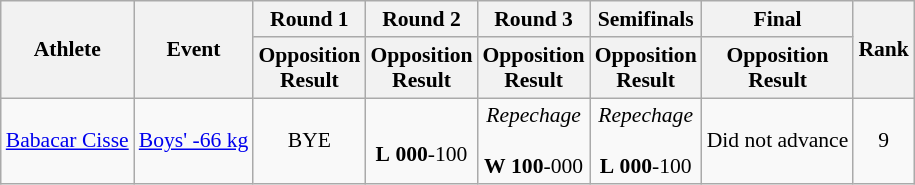<table class="wikitable" border="1" style="font-size:90%">
<tr>
<th rowspan=2>Athlete</th>
<th rowspan=2>Event</th>
<th>Round 1</th>
<th>Round 2</th>
<th>Round 3</th>
<th>Semifinals</th>
<th>Final</th>
<th rowspan=2>Rank</th>
</tr>
<tr>
<th>Opposition<br>Result</th>
<th>Opposition<br>Result</th>
<th>Opposition<br>Result</th>
<th>Opposition<br>Result</th>
<th>Opposition<br>Result</th>
</tr>
<tr>
<td><a href='#'>Babacar Cisse</a></td>
<td><a href='#'>Boys' -66 kg</a></td>
<td align=center>BYE</td>
<td align=center> <br> <strong>L</strong> <strong>000</strong>-100</td>
<td align=center><em>Repechage</em><br> <br> <strong>W</strong> <strong>100</strong>-000</td>
<td align=center><em>Repechage</em><br> <br> <strong>L</strong> <strong>000</strong>-100</td>
<td align=center>Did not advance</td>
<td align=center>9</td>
</tr>
</table>
